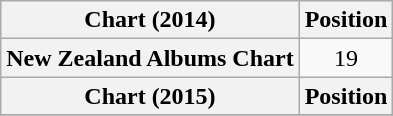<table class="wikitable plainrowheaders sortable" style="text-align:center">
<tr>
<th scope="col">Chart (2014)</th>
<th scope="col">Position</th>
</tr>
<tr>
<th scope="row">New Zealand Albums Chart</th>
<td>19</td>
</tr>
<tr>
<th scope="col">Chart (2015)</th>
<th scope="col">Position</th>
</tr>
<tr>
</tr>
</table>
